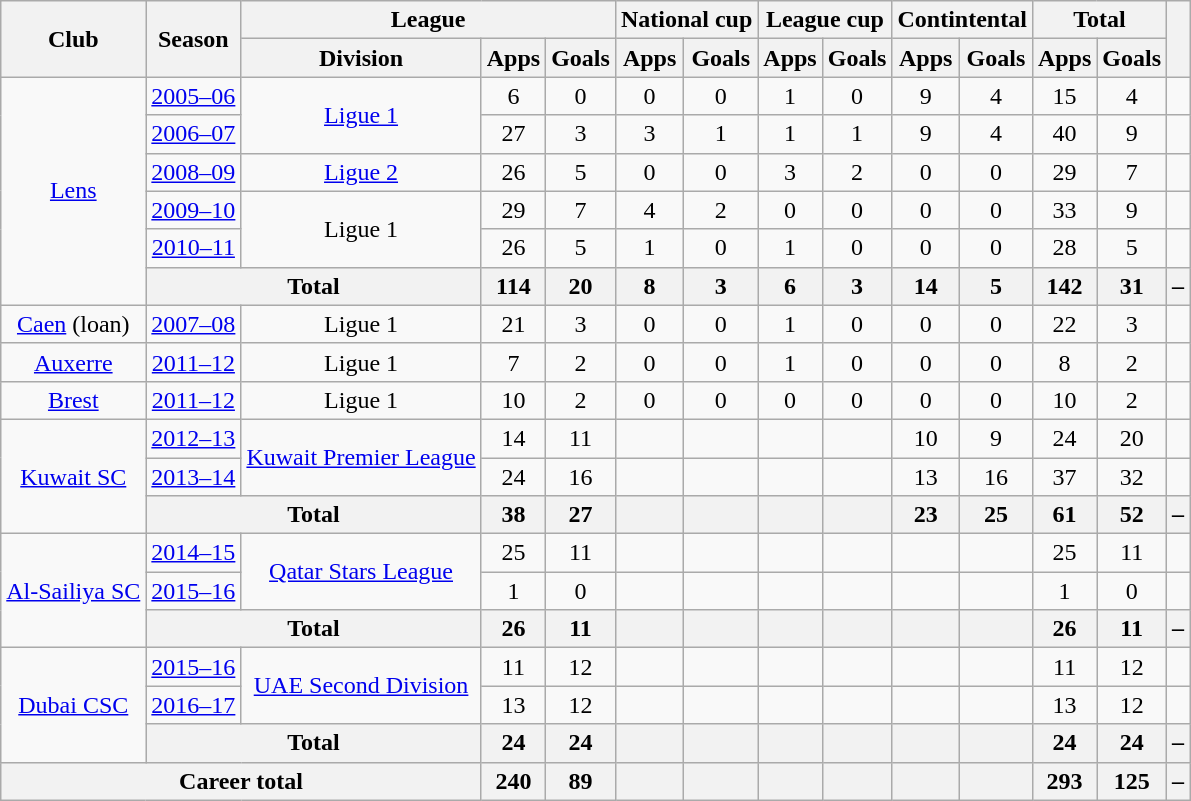<table class="wikitable" style="text-align:center">
<tr>
<th rowspan="2">Club</th>
<th rowspan="2">Season</th>
<th colspan="3">League</th>
<th colspan="2">National cup</th>
<th colspan="2">League cup</th>
<th colspan="2">Contintental</th>
<th colspan="2">Total</th>
<th rowspan="2"></th>
</tr>
<tr>
<th>Division</th>
<th>Apps</th>
<th>Goals</th>
<th>Apps</th>
<th>Goals</th>
<th>Apps</th>
<th>Goals</th>
<th>Apps</th>
<th>Goals</th>
<th>Apps</th>
<th>Goals</th>
</tr>
<tr>
<td rowspan="6"><a href='#'>Lens</a></td>
<td><a href='#'>2005–06</a></td>
<td rowspan="2"><a href='#'>Ligue 1</a></td>
<td>6</td>
<td>0</td>
<td>0</td>
<td>0</td>
<td>1</td>
<td>0</td>
<td>9</td>
<td>4</td>
<td>15</td>
<td>4</td>
<td></td>
</tr>
<tr>
<td><a href='#'>2006–07</a></td>
<td>27</td>
<td>3</td>
<td>3</td>
<td>1</td>
<td>1</td>
<td>1</td>
<td>9</td>
<td>4</td>
<td>40</td>
<td>9</td>
<td></td>
</tr>
<tr>
<td><a href='#'>2008–09</a></td>
<td><a href='#'>Ligue 2</a></td>
<td>26</td>
<td>5</td>
<td>0</td>
<td>0</td>
<td>3</td>
<td>2</td>
<td>0</td>
<td>0</td>
<td>29</td>
<td>7</td>
<td></td>
</tr>
<tr>
<td><a href='#'>2009–10</a></td>
<td rowspan="2">Ligue 1</td>
<td>29</td>
<td>7</td>
<td>4</td>
<td>2</td>
<td>0</td>
<td>0</td>
<td>0</td>
<td>0</td>
<td>33</td>
<td>9</td>
<td></td>
</tr>
<tr>
<td><a href='#'>2010–11</a></td>
<td>26</td>
<td>5</td>
<td>1</td>
<td>0</td>
<td>1</td>
<td>0</td>
<td>0</td>
<td>0</td>
<td>28</td>
<td>5</td>
<td></td>
</tr>
<tr>
<th colspan="2">Total</th>
<th>114</th>
<th>20</th>
<th>8</th>
<th>3</th>
<th>6</th>
<th>3</th>
<th>14</th>
<th>5</th>
<th>142</th>
<th>31</th>
<th>–</th>
</tr>
<tr>
<td><a href='#'>Caen</a> (loan)</td>
<td><a href='#'>2007–08</a></td>
<td>Ligue 1</td>
<td>21</td>
<td>3</td>
<td>0</td>
<td>0</td>
<td>1</td>
<td>0</td>
<td>0</td>
<td>0</td>
<td>22</td>
<td>3</td>
<td></td>
</tr>
<tr>
<td><a href='#'>Auxerre</a></td>
<td><a href='#'>2011–12</a></td>
<td>Ligue 1</td>
<td>7</td>
<td>2</td>
<td>0</td>
<td>0</td>
<td>1</td>
<td>0</td>
<td>0</td>
<td>0</td>
<td>8</td>
<td>2</td>
<td></td>
</tr>
<tr>
<td><a href='#'>Brest</a></td>
<td><a href='#'>2011–12</a></td>
<td>Ligue 1</td>
<td>10</td>
<td>2</td>
<td>0</td>
<td>0</td>
<td>0</td>
<td>0</td>
<td>0</td>
<td>0</td>
<td>10</td>
<td>2</td>
<td></td>
</tr>
<tr>
<td rowspan="3"><a href='#'>Kuwait SC</a></td>
<td><a href='#'>2012–13</a></td>
<td rowspan="2"><a href='#'>Kuwait Premier League</a></td>
<td>14</td>
<td>11</td>
<td></td>
<td></td>
<td></td>
<td></td>
<td>10</td>
<td>9</td>
<td>24</td>
<td>20</td>
<td></td>
</tr>
<tr>
<td><a href='#'>2013–14</a></td>
<td>24</td>
<td>16</td>
<td></td>
<td></td>
<td></td>
<td></td>
<td>13</td>
<td>16</td>
<td>37</td>
<td>32</td>
<td></td>
</tr>
<tr>
<th colspan="2">Total</th>
<th>38</th>
<th>27</th>
<th></th>
<th></th>
<th></th>
<th></th>
<th>23</th>
<th>25</th>
<th>61</th>
<th>52</th>
<th>–</th>
</tr>
<tr>
<td rowspan="3"><a href='#'>Al-Sailiya SC</a></td>
<td><a href='#'>2014–15</a></td>
<td rowspan="2"><a href='#'>Qatar Stars League</a></td>
<td>25</td>
<td>11</td>
<td></td>
<td></td>
<td></td>
<td></td>
<td></td>
<td></td>
<td>25</td>
<td>11</td>
<td></td>
</tr>
<tr>
<td><a href='#'>2015–16</a></td>
<td>1</td>
<td>0</td>
<td></td>
<td></td>
<td></td>
<td></td>
<td></td>
<td></td>
<td>1</td>
<td>0</td>
<td></td>
</tr>
<tr>
<th colspan="2">Total</th>
<th>26</th>
<th>11</th>
<th></th>
<th></th>
<th></th>
<th></th>
<th></th>
<th></th>
<th>26</th>
<th>11</th>
<th>–</th>
</tr>
<tr>
<td rowspan="3"><a href='#'>Dubai CSC</a></td>
<td><a href='#'>2015–16</a></td>
<td rowspan="2"><a href='#'>UAE Second Division</a></td>
<td>11</td>
<td>12</td>
<td></td>
<td></td>
<td></td>
<td></td>
<td></td>
<td></td>
<td>11</td>
<td>12</td>
<td></td>
</tr>
<tr>
<td><a href='#'>2016–17</a></td>
<td>13</td>
<td>12</td>
<td></td>
<td></td>
<td></td>
<td></td>
<td></td>
<td></td>
<td>13</td>
<td>12</td>
<td></td>
</tr>
<tr>
<th colspan="2">Total</th>
<th>24</th>
<th>24</th>
<th></th>
<th></th>
<th></th>
<th></th>
<th></th>
<th></th>
<th>24</th>
<th>24</th>
<th>–</th>
</tr>
<tr>
<th colspan="3">Career total</th>
<th>240</th>
<th>89</th>
<th></th>
<th></th>
<th></th>
<th></th>
<th></th>
<th></th>
<th>293</th>
<th>125</th>
<th>–</th>
</tr>
</table>
